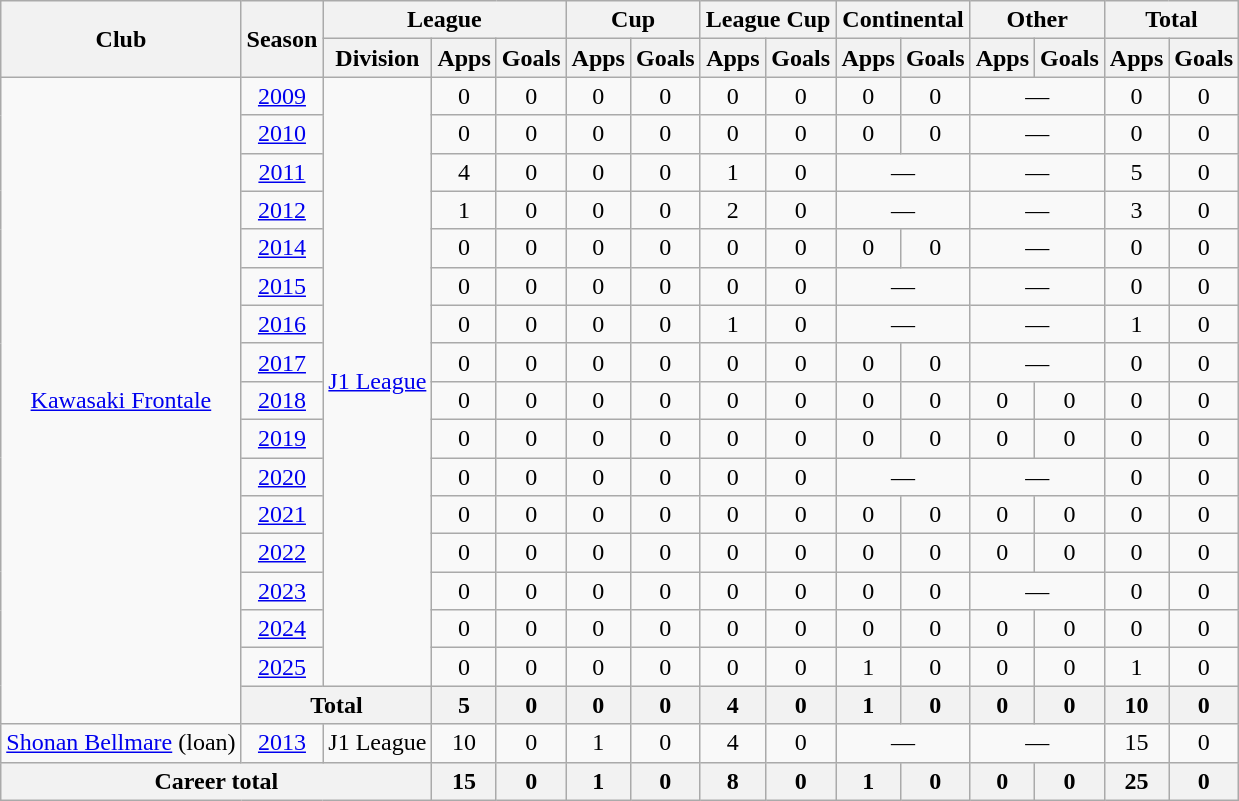<table class="wikitable" style="text-align:center;">
<tr>
<th rowspan="2">Club</th>
<th rowspan="2">Season</th>
<th colspan="3">League</th>
<th colspan="2">Cup</th>
<th colspan="2">League Cup</th>
<th colspan="2">Continental</th>
<th colspan="2">Other</th>
<th colspan="2">Total</th>
</tr>
<tr>
<th>Division</th>
<th>Apps</th>
<th>Goals</th>
<th>Apps</th>
<th>Goals</th>
<th>Apps</th>
<th>Goals</th>
<th>Apps</th>
<th>Goals</th>
<th>Apps</th>
<th>Goals</th>
<th>Apps</th>
<th>Goals</th>
</tr>
<tr>
<td rowspan=17><a href='#'>Kawasaki Frontale</a></td>
<td><a href='#'>2009</a></td>
<td rowspan=16><a href='#'>J1 League</a></td>
<td>0</td>
<td>0</td>
<td>0</td>
<td>0</td>
<td>0</td>
<td>0</td>
<td>0</td>
<td>0</td>
<td colspan="2">—</td>
<td>0</td>
<td>0</td>
</tr>
<tr>
<td><a href='#'>2010</a></td>
<td>0</td>
<td>0</td>
<td>0</td>
<td>0</td>
<td>0</td>
<td>0</td>
<td>0</td>
<td>0</td>
<td colspan="2">—</td>
<td>0</td>
<td>0</td>
</tr>
<tr>
<td><a href='#'>2011</a></td>
<td>4</td>
<td>0</td>
<td>0</td>
<td>0</td>
<td>1</td>
<td>0</td>
<td colspan="2">—</td>
<td colspan="2">—</td>
<td>5</td>
<td>0</td>
</tr>
<tr>
<td><a href='#'>2012</a></td>
<td>1</td>
<td>0</td>
<td>0</td>
<td>0</td>
<td>2</td>
<td>0</td>
<td colspan="2">—</td>
<td colspan="2">—</td>
<td>3</td>
<td>0</td>
</tr>
<tr>
<td><a href='#'>2014</a></td>
<td>0</td>
<td>0</td>
<td>0</td>
<td>0</td>
<td>0</td>
<td>0</td>
<td>0</td>
<td>0</td>
<td colspan="2">—</td>
<td>0</td>
<td>0</td>
</tr>
<tr>
<td><a href='#'>2015</a></td>
<td>0</td>
<td>0</td>
<td>0</td>
<td>0</td>
<td>0</td>
<td>0</td>
<td colspan="2">—</td>
<td colspan="2">—</td>
<td>0</td>
<td>0</td>
</tr>
<tr>
<td><a href='#'>2016</a></td>
<td>0</td>
<td>0</td>
<td>0</td>
<td>0</td>
<td>1</td>
<td>0</td>
<td colspan="2">—</td>
<td colspan="2">—</td>
<td>1</td>
<td>0</td>
</tr>
<tr>
<td><a href='#'>2017</a></td>
<td>0</td>
<td>0</td>
<td>0</td>
<td>0</td>
<td>0</td>
<td>0</td>
<td>0</td>
<td>0</td>
<td colspan="2">—</td>
<td>0</td>
<td>0</td>
</tr>
<tr>
<td><a href='#'>2018</a></td>
<td>0</td>
<td>0</td>
<td>0</td>
<td>0</td>
<td>0</td>
<td>0</td>
<td>0</td>
<td>0</td>
<td>0</td>
<td>0</td>
<td>0</td>
<td>0</td>
</tr>
<tr>
<td><a href='#'>2019</a></td>
<td>0</td>
<td>0</td>
<td>0</td>
<td>0</td>
<td>0</td>
<td>0</td>
<td>0</td>
<td>0</td>
<td>0</td>
<td>0</td>
<td>0</td>
<td>0</td>
</tr>
<tr>
<td><a href='#'>2020</a></td>
<td>0</td>
<td>0</td>
<td>0</td>
<td>0</td>
<td>0</td>
<td>0</td>
<td colspan="2">—</td>
<td colspan="2">—</td>
<td>0</td>
<td>0</td>
</tr>
<tr>
<td><a href='#'>2021</a></td>
<td>0</td>
<td>0</td>
<td>0</td>
<td>0</td>
<td>0</td>
<td>0</td>
<td>0</td>
<td>0</td>
<td>0</td>
<td>0</td>
<td>0</td>
<td>0</td>
</tr>
<tr>
<td><a href='#'>2022</a></td>
<td>0</td>
<td>0</td>
<td>0</td>
<td>0</td>
<td>0</td>
<td>0</td>
<td>0</td>
<td>0</td>
<td>0</td>
<td>0</td>
<td>0</td>
<td>0</td>
</tr>
<tr>
<td><a href='#'>2023</a></td>
<td>0</td>
<td>0</td>
<td>0</td>
<td>0</td>
<td>0</td>
<td>0</td>
<td>0</td>
<td>0</td>
<td colspan="2">—</td>
<td>0</td>
<td>0</td>
</tr>
<tr>
<td><a href='#'>2024</a></td>
<td>0</td>
<td>0</td>
<td>0</td>
<td>0</td>
<td>0</td>
<td>0</td>
<td>0</td>
<td>0</td>
<td>0</td>
<td>0</td>
<td>0</td>
<td>0</td>
</tr>
<tr>
<td><a href='#'>2025</a></td>
<td>0</td>
<td>0</td>
<td>0</td>
<td>0</td>
<td>0</td>
<td>0</td>
<td>1</td>
<td>0</td>
<td>0</td>
<td>0</td>
<td>1</td>
<td>0</td>
</tr>
<tr>
<th colspan="2">Total</th>
<th>5</th>
<th>0</th>
<th>0</th>
<th>0</th>
<th>4</th>
<th>0</th>
<th>1</th>
<th>0</th>
<th>0</th>
<th>0</th>
<th>10</th>
<th>0</th>
</tr>
<tr>
<td><a href='#'>Shonan Bellmare</a> (loan)</td>
<td><a href='#'>2013</a></td>
<td>J1 League</td>
<td>10</td>
<td>0</td>
<td>1</td>
<td>0</td>
<td>4</td>
<td>0</td>
<td colspan="2">—</td>
<td colspan="2">—</td>
<td>15</td>
<td>0</td>
</tr>
<tr>
<th colspan="3">Career total</th>
<th>15</th>
<th>0</th>
<th>1</th>
<th>0</th>
<th>8</th>
<th>0</th>
<th>1</th>
<th>0</th>
<th>0</th>
<th>0</th>
<th>25</th>
<th>0</th>
</tr>
</table>
